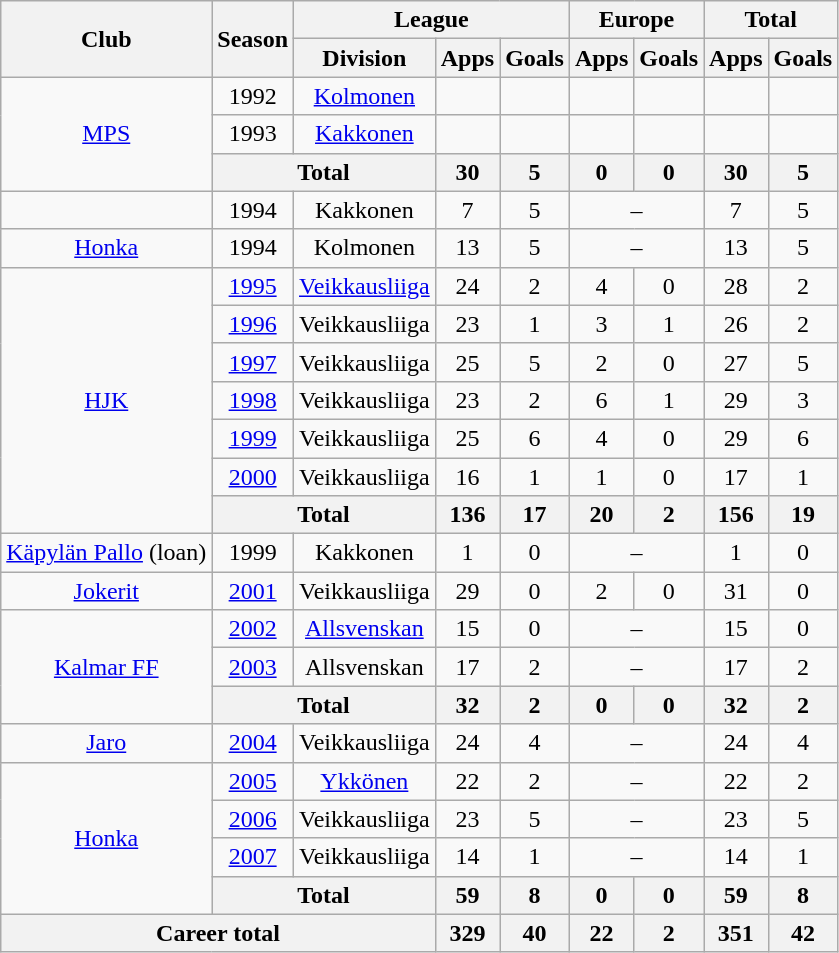<table class="wikitable" style="text-align:center">
<tr>
<th rowspan="2">Club</th>
<th rowspan="2">Season</th>
<th colspan="3">League</th>
<th colspan="2">Europe</th>
<th colspan="2">Total</th>
</tr>
<tr>
<th>Division</th>
<th>Apps</th>
<th>Goals</th>
<th>Apps</th>
<th>Goals</th>
<th>Apps</th>
<th>Goals</th>
</tr>
<tr>
<td rowspan=3><a href='#'>MPS</a></td>
<td>1992</td>
<td><a href='#'>Kolmonen</a></td>
<td></td>
<td></td>
<td></td>
<td></td>
<td></td>
<td></td>
</tr>
<tr>
<td>1993</td>
<td><a href='#'>Kakkonen</a></td>
<td></td>
<td></td>
<td></td>
<td></td>
<td></td>
<td></td>
</tr>
<tr>
<th colspan=2>Total</th>
<th>30</th>
<th>5</th>
<th>0</th>
<th>0</th>
<th>30</th>
<th>5</th>
</tr>
<tr>
<td></td>
<td>1994</td>
<td>Kakkonen</td>
<td>7</td>
<td>5</td>
<td colspan=2>–</td>
<td>7</td>
<td>5</td>
</tr>
<tr>
<td><a href='#'>Honka</a></td>
<td>1994</td>
<td>Kolmonen</td>
<td>13</td>
<td>5</td>
<td colspan=2>–</td>
<td>13</td>
<td>5</td>
</tr>
<tr>
<td rowspan=7><a href='#'>HJK</a></td>
<td><a href='#'>1995</a></td>
<td><a href='#'>Veikkausliiga</a></td>
<td>24</td>
<td>2</td>
<td>4</td>
<td>0</td>
<td>28</td>
<td>2</td>
</tr>
<tr>
<td><a href='#'>1996</a></td>
<td>Veikkausliiga</td>
<td>23</td>
<td>1</td>
<td>3</td>
<td>1</td>
<td>26</td>
<td>2</td>
</tr>
<tr>
<td><a href='#'>1997</a></td>
<td>Veikkausliiga</td>
<td>25</td>
<td>5</td>
<td>2</td>
<td>0</td>
<td>27</td>
<td>5</td>
</tr>
<tr>
<td><a href='#'>1998</a></td>
<td>Veikkausliiga</td>
<td>23</td>
<td>2</td>
<td>6</td>
<td>1</td>
<td>29</td>
<td>3</td>
</tr>
<tr>
<td><a href='#'>1999</a></td>
<td>Veikkausliiga</td>
<td>25</td>
<td>6</td>
<td>4</td>
<td>0</td>
<td>29</td>
<td>6</td>
</tr>
<tr>
<td><a href='#'>2000</a></td>
<td>Veikkausliiga</td>
<td>16</td>
<td>1</td>
<td>1</td>
<td>0</td>
<td>17</td>
<td>1</td>
</tr>
<tr>
<th colspan=2>Total</th>
<th>136</th>
<th>17</th>
<th>20</th>
<th>2</th>
<th>156</th>
<th>19</th>
</tr>
<tr>
<td><a href='#'>Käpylän Pallo</a> (loan)</td>
<td>1999</td>
<td>Kakkonen</td>
<td>1</td>
<td>0</td>
<td colspan=2>–</td>
<td>1</td>
<td>0</td>
</tr>
<tr>
<td><a href='#'>Jokerit</a></td>
<td><a href='#'>2001</a></td>
<td>Veikkausliiga</td>
<td>29</td>
<td>0</td>
<td>2</td>
<td>0</td>
<td>31</td>
<td>0</td>
</tr>
<tr>
<td rowspan=3><a href='#'>Kalmar FF</a></td>
<td><a href='#'>2002</a></td>
<td><a href='#'>Allsvenskan</a></td>
<td>15</td>
<td>0</td>
<td colspan=2>–</td>
<td>15</td>
<td>0</td>
</tr>
<tr>
<td><a href='#'>2003</a></td>
<td>Allsvenskan</td>
<td>17</td>
<td>2</td>
<td colspan=2>–</td>
<td>17</td>
<td>2</td>
</tr>
<tr>
<th colspan=2>Total</th>
<th>32</th>
<th>2</th>
<th>0</th>
<th>0</th>
<th>32</th>
<th>2</th>
</tr>
<tr>
<td><a href='#'>Jaro</a></td>
<td><a href='#'>2004</a></td>
<td>Veikkausliiga</td>
<td>24</td>
<td>4</td>
<td colspan=2>–</td>
<td>24</td>
<td>4</td>
</tr>
<tr>
<td rowspan=4><a href='#'>Honka</a></td>
<td><a href='#'>2005</a></td>
<td><a href='#'>Ykkönen</a></td>
<td>22</td>
<td>2</td>
<td colspan=2>–</td>
<td>22</td>
<td>2</td>
</tr>
<tr>
<td><a href='#'>2006</a></td>
<td>Veikkausliiga</td>
<td>23</td>
<td>5</td>
<td colspan=2>–</td>
<td>23</td>
<td>5</td>
</tr>
<tr>
<td><a href='#'>2007</a></td>
<td>Veikkausliiga</td>
<td>14</td>
<td>1</td>
<td colspan=2>–</td>
<td>14</td>
<td>1</td>
</tr>
<tr>
<th colspan=2>Total</th>
<th>59</th>
<th>8</th>
<th>0</th>
<th>0</th>
<th>59</th>
<th>8</th>
</tr>
<tr>
<th colspan="3">Career total</th>
<th>329</th>
<th>40</th>
<th>22</th>
<th>2</th>
<th>351</th>
<th>42</th>
</tr>
</table>
